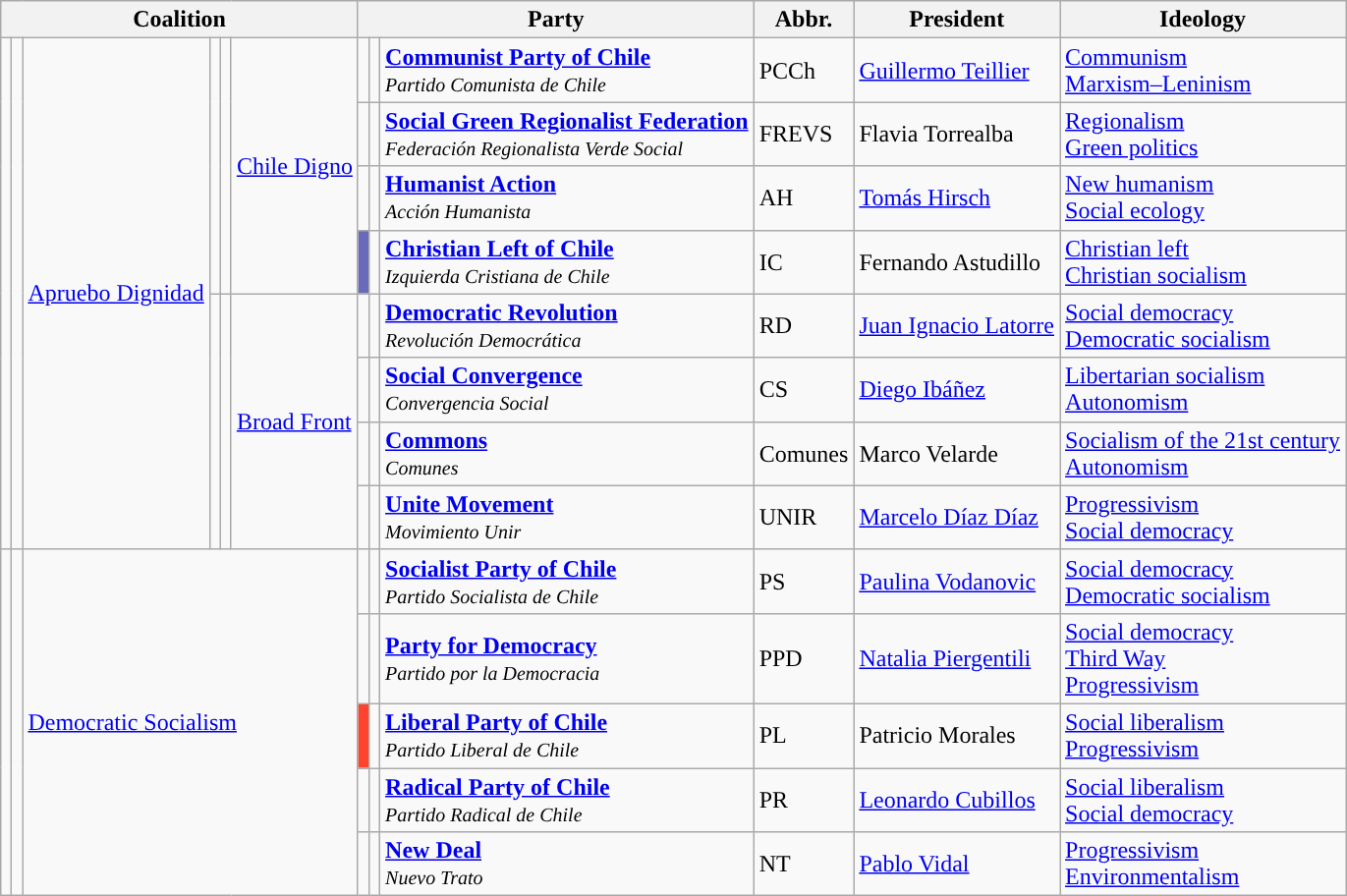<table class="wikitable" style="font-size:100%">
<tr>
<th colspan="6">Coalition</th>
<th colspan="3">Party</th>
<th>Abbr.</th>
<th>President</th>
<th>Ideology</th>
</tr>
<tr>
<td rowspan="8" style="background-color: "></td>
<td rowspan="8"></td>
<td rowspan="8"><a href='#'>Apruebo Dignidad</a></td>
<td rowspan="4" style="background-color: "></td>
<td rowspan="4"></td>
<td rowspan="4"><a href='#'>Chile Digno</a></td>
<td style="background-color: "></td>
<td></td>
<td><strong><a href='#'>Communist Party of Chile</a></strong><br><small><em>Partido Comunista de Chile</em></small></td>
<td>PCCh</td>
<td><a href='#'>Guillermo Teillier</a></td>
<td><a href='#'>Communism</a><br><a href='#'>Marxism–Leninism</a></td>
</tr>
<tr>
<td style="background-color: "></td>
<td></td>
<td><strong><a href='#'>Social Green Regionalist Federation</a></strong><br><small><em>Federación Regionalista Verde Social</em></small></td>
<td>FREVS</td>
<td>Flavia Torrealba</td>
<td><a href='#'>Regionalism</a><br><a href='#'>Green politics</a></td>
</tr>
<tr>
<td style="background-color: "></td>
<td></td>
<td><strong><a href='#'>Humanist Action</a></strong><br><small><em>Acción Humanista</em></small></td>
<td>AH</td>
<td><a href='#'>Tomás Hirsch</a></td>
<td><a href='#'>New humanism</a><br><a href='#'>Social ecology</a></td>
</tr>
<tr>
<td style="background-color: #696AB9"></td>
<td></td>
<td><strong><a href='#'>Christian Left of Chile</a></strong><br><small><em>Izquierda Cristiana de Chile</em></small></td>
<td>IC</td>
<td>Fernando Astudillo</td>
<td><a href='#'>Christian left</a><br><a href='#'>Christian socialism</a></td>
</tr>
<tr>
<td rowspan="4" style="background-color: "></td>
<td rowspan="4"></td>
<td rowspan="4"><a href='#'>Broad Front</a></td>
<td style="background-color: "></td>
<td></td>
<td><strong><a href='#'>Democratic Revolution</a></strong><br><small><em>Revolución Democrática</em></small></td>
<td>RD</td>
<td><a href='#'>Juan Ignacio Latorre</a></td>
<td><a href='#'>Social democracy</a><br><a href='#'>Democratic socialism</a></td>
</tr>
<tr>
<td style="background-color: "></td>
<td></td>
<td><strong><a href='#'>Social Convergence</a></strong><br><small><em>Convergencia Social</em></small></td>
<td>CS</td>
<td><a href='#'>Diego Ibáñez</a></td>
<td><a href='#'>Libertarian socialism</a><br><a href='#'>Autonomism</a></td>
</tr>
<tr>
<td style="background-color: "></td>
<td></td>
<td><strong><a href='#'>Commons</a></strong><br><small><em>Comunes</em></small></td>
<td>Comunes</td>
<td>Marco Velarde</td>
<td><a href='#'>Socialism of the 21st century</a><br><a href='#'>Autonomism</a></td>
</tr>
<tr>
<td style="background-color: "></td>
<td></td>
<td><strong><a href='#'>Unite Movement</a></strong><br><small><em>Movimiento Unir</em></small></td>
<td>UNIR</td>
<td><a href='#'>Marcelo Díaz Díaz</a></td>
<td><a href='#'>Progressivism</a><br><a href='#'>Social democracy</a></td>
</tr>
<tr>
<td rowspan="5" style="background-color: "></td>
<td rowspan="5"></td>
<td colspan="4" rowspan="5"><a href='#'>Democratic Socialism</a></td>
<td style="background-color: "></td>
<td></td>
<td><strong><a href='#'>Socialist Party of Chile</a></strong><br><small><em>Partido Socialista de Chile</em></small></td>
<td>PS</td>
<td><a href='#'>Paulina Vodanovic</a></td>
<td><a href='#'>Social democracy</a><br><a href='#'>Democratic socialism</a></td>
</tr>
<tr>
<td style="background-color: "></td>
<td></td>
<td><a href='#'><strong>Party for Democracy</strong></a><br><small><em>Partido por la Democracia</em></small></td>
<td>PPD</td>
<td><a href='#'>Natalia Piergentili</a></td>
<td><a href='#'>Social democracy</a><br><a href='#'>Third Way</a><br><a href='#'>Progressivism</a></td>
</tr>
<tr>
<td style="background-color: #FF432C"></td>
<td></td>
<td><a href='#'><strong>Liberal Party of Chile</strong></a><br><small><em>Partido Liberal de Chile</em></small></td>
<td>PL</td>
<td>Patricio Morales</td>
<td><a href='#'>Social liberalism</a><br><a href='#'>Progressivism</a></td>
</tr>
<tr>
<td style="background-color: "></td>
<td></td>
<td><strong><a href='#'>Radical Party of Chile</a></strong><br><small><em>Partido Radical de Chile</em></small></td>
<td>PR</td>
<td><a href='#'>Leonardo Cubillos</a></td>
<td><a href='#'>Social liberalism</a><br><a href='#'>Social democracy</a></td>
</tr>
<tr>
<td style="background-color: "></td>
<td></td>
<td><a href='#'><strong>New Deal</strong></a><br><small><em>Nuevo Trato</em></small></td>
<td>NT</td>
<td><a href='#'>Pablo Vidal</a></td>
<td><a href='#'>Progressivism</a><br><a href='#'>Environmentalism</a></td>
</tr>
</table>
